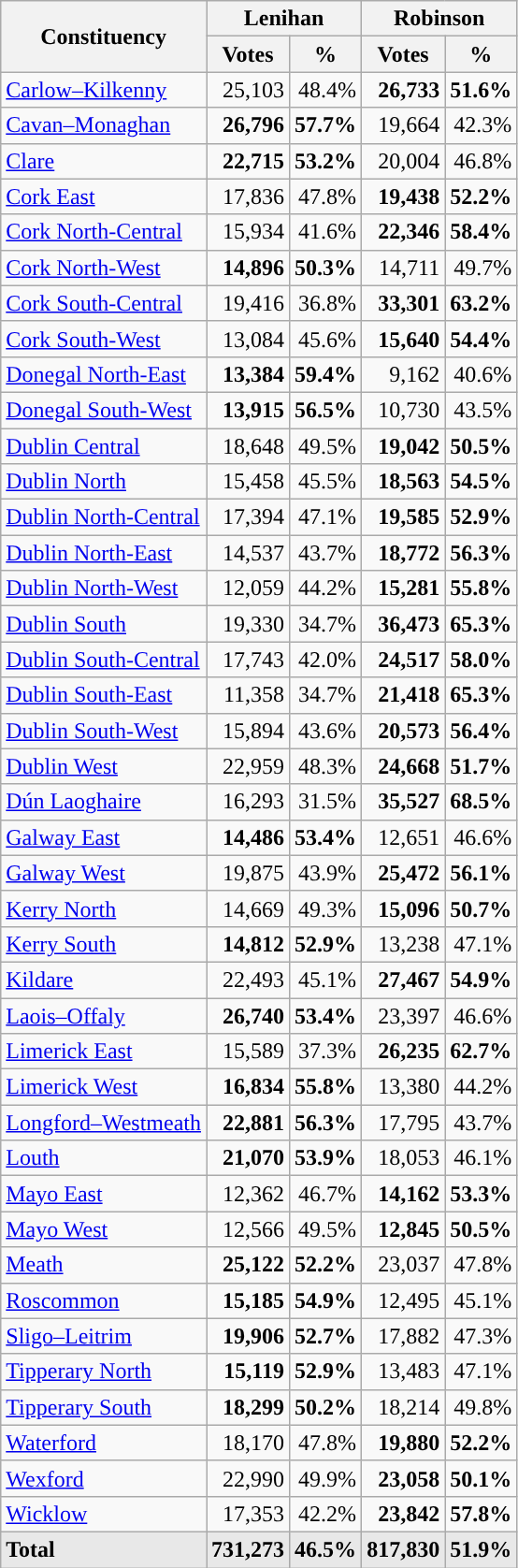<table class="wikitable sortable">
<tr>
<th rowspan=2>Constituency</th>
<th colspan=2>Lenihan</th>
<th colspan=2>Robinson</th>
</tr>
<tr>
<th>Votes</th>
<th>%</th>
<th>Votes</th>
<th>%</th>
</tr>
<tr>
<td><a href='#'>Carlow–Kilkenny</a></td>
<td style="text-align: right;">25,103</td>
<td style="text-align: right;">48.4%</td>
<td style="text-align: right;"><strong>26,733</strong></td>
<td style="text-align: right;"><strong>51.6%</strong></td>
</tr>
<tr>
<td><a href='#'>Cavan–Monaghan</a></td>
<td style="text-align: right;"><strong>26,796</strong></td>
<td style="text-align: right;"><strong>57.7%</strong></td>
<td style="text-align: right;">19,664</td>
<td style="text-align: right;">42.3%</td>
</tr>
<tr>
<td><a href='#'>Clare</a></td>
<td style="text-align: right;"><strong>22,715</strong></td>
<td style="text-align: right;"><strong>53.2%</strong></td>
<td style="text-align: right;">20,004</td>
<td style="text-align: right;">46.8%</td>
</tr>
<tr>
<td><a href='#'>Cork East</a></td>
<td style="text-align: right;">17,836</td>
<td style="text-align: right;">47.8%</td>
<td style="text-align: right;"><strong>19,438</strong></td>
<td style="text-align: right;"><strong>52.2%</strong></td>
</tr>
<tr>
<td><a href='#'>Cork North-Central</a></td>
<td style="text-align: right;">15,934</td>
<td style="text-align: right;">41.6%</td>
<td style="text-align: right;"><strong>22,346</strong></td>
<td style="text-align: right;"><strong>58.4%</strong></td>
</tr>
<tr>
<td><a href='#'>Cork North-West</a></td>
<td style="text-align: right;"><strong>14,896</strong></td>
<td style="text-align: right;"><strong>50.3%</strong></td>
<td style="text-align: right;">14,711</td>
<td style="text-align: right;">49.7%</td>
</tr>
<tr>
<td><a href='#'>Cork South-Central</a></td>
<td style="text-align: right;">19,416</td>
<td style="text-align: right;">36.8%</td>
<td style="text-align: right;"><strong>33,301</strong></td>
<td style="text-align: right;"><strong>63.2%</strong></td>
</tr>
<tr>
<td><a href='#'>Cork South-West</a></td>
<td style="text-align: right;">13,084</td>
<td style="text-align: right;">45.6%</td>
<td style="text-align: right;"><strong>15,640</strong></td>
<td style="text-align: right;"><strong>54.4%</strong></td>
</tr>
<tr>
<td><a href='#'>Donegal North-East</a></td>
<td style="text-align: right;"><strong>13,384</strong></td>
<td style="text-align: right;"><strong>59.4%</strong></td>
<td style="text-align: right;">9,162</td>
<td style="text-align: right;">40.6%</td>
</tr>
<tr>
<td><a href='#'>Donegal South-West</a></td>
<td style="text-align: right;"><strong>13,915</strong></td>
<td style="text-align: right;"><strong>56.5%</strong></td>
<td style="text-align: right;">10,730</td>
<td style="text-align: right;">43.5%</td>
</tr>
<tr>
<td><a href='#'>Dublin Central</a></td>
<td style="text-align: right;">18,648</td>
<td style="text-align: right;">49.5%</td>
<td style="text-align: right;"><strong>19,042</strong></td>
<td style="text-align: right;"><strong>50.5%</strong></td>
</tr>
<tr>
<td><a href='#'>Dublin North</a></td>
<td style="text-align: right;">15,458</td>
<td style="text-align: right;">45.5%</td>
<td style="text-align: right;"><strong>18,563</strong></td>
<td style="text-align: right;"><strong>54.5%</strong></td>
</tr>
<tr>
<td><a href='#'>Dublin North-Central</a></td>
<td style="text-align: right;">17,394</td>
<td style="text-align: right;">47.1%</td>
<td style="text-align: right;"><strong>19,585</strong></td>
<td style="text-align: right;"><strong>52.9%</strong></td>
</tr>
<tr>
<td><a href='#'>Dublin North-East</a></td>
<td style="text-align: right;">14,537</td>
<td style="text-align: right;">43.7%</td>
<td style="text-align: right;"><strong>18,772</strong></td>
<td style="text-align: right;"><strong>56.3%</strong></td>
</tr>
<tr>
<td><a href='#'>Dublin North-West</a></td>
<td style="text-align: right;">12,059</td>
<td style="text-align: right;">44.2%</td>
<td style="text-align: right;"><strong>15,281</strong></td>
<td style="text-align: right;"><strong>55.8%</strong></td>
</tr>
<tr>
<td><a href='#'>Dublin South</a></td>
<td style="text-align: right;">19,330</td>
<td style="text-align: right;">34.7%</td>
<td style="text-align: right;"><strong>36,473</strong></td>
<td style="text-align: right;"><strong>65.3%</strong></td>
</tr>
<tr>
<td><a href='#'>Dublin South-Central</a></td>
<td style="text-align: right;">17,743</td>
<td style="text-align: right;">42.0%</td>
<td style="text-align: right;"><strong>24,517</strong></td>
<td style="text-align: right;"><strong>58.0%</strong></td>
</tr>
<tr>
<td><a href='#'>Dublin South-East</a></td>
<td style="text-align: right;">11,358</td>
<td style="text-align: right;">34.7%</td>
<td style="text-align: right;"><strong>21,418</strong></td>
<td style="text-align: right;"><strong>65.3%</strong></td>
</tr>
<tr>
<td><a href='#'>Dublin South-West</a></td>
<td style="text-align: right;">15,894</td>
<td style="text-align: right;">43.6%</td>
<td style="text-align: right;"><strong>20,573</strong></td>
<td style="text-align: right;"><strong>56.4%</strong></td>
</tr>
<tr>
<td><a href='#'>Dublin West</a></td>
<td style="text-align: right;">22,959</td>
<td style="text-align: right;">48.3%</td>
<td style="text-align: right;"><strong>24,668</strong></td>
<td style="text-align: right;"><strong>51.7%</strong></td>
</tr>
<tr>
<td><a href='#'>Dún Laoghaire</a></td>
<td style="text-align: right;">16,293</td>
<td style="text-align: right;">31.5%</td>
<td style="text-align: right;"><strong>35,527</strong></td>
<td style="text-align: right;"><strong>68.5%</strong></td>
</tr>
<tr>
<td><a href='#'>Galway East</a></td>
<td style="text-align: right;"><strong>14,486</strong></td>
<td style="text-align: right;"><strong>53.4%</strong></td>
<td style="text-align: right;">12,651</td>
<td style="text-align: right;">46.6%</td>
</tr>
<tr>
<td><a href='#'>Galway West</a></td>
<td style="text-align: right;">19,875</td>
<td style="text-align: right;">43.9%</td>
<td style="text-align: right;"><strong>25,472</strong></td>
<td style="text-align: right;"><strong>56.1%</strong></td>
</tr>
<tr>
<td><a href='#'>Kerry North</a></td>
<td style="text-align: right;">14,669</td>
<td style="text-align: right;">49.3%</td>
<td style="text-align: right;"><strong>15,096</strong></td>
<td style="text-align: right;"><strong>50.7%</strong></td>
</tr>
<tr>
<td><a href='#'>Kerry South</a></td>
<td style="text-align: right;"><strong>14,812</strong></td>
<td style="text-align: right;"><strong>52.9%</strong></td>
<td style="text-align: right;">13,238</td>
<td style="text-align: right;">47.1%</td>
</tr>
<tr>
<td><a href='#'>Kildare</a></td>
<td style="text-align: right;">22,493</td>
<td style="text-align: right;">45.1%</td>
<td style="text-align: right;"><strong>27,467</strong></td>
<td style="text-align: right;"><strong>54.9%</strong></td>
</tr>
<tr>
<td><a href='#'>Laois–Offaly</a></td>
<td style="text-align: right;"><strong>26,740</strong></td>
<td style="text-align: right;"><strong>53.4%</strong></td>
<td style="text-align: right;">23,397</td>
<td style="text-align: right;">46.6%</td>
</tr>
<tr>
<td><a href='#'>Limerick East</a></td>
<td style="text-align: right;">15,589</td>
<td style="text-align: right;">37.3%</td>
<td style="text-align: right;"><strong>26,235</strong></td>
<td style="text-align: right;"><strong>62.7%</strong></td>
</tr>
<tr>
<td><a href='#'>Limerick West</a></td>
<td style="text-align: right;"><strong>16,834</strong></td>
<td style="text-align: right;"><strong>55.8%</strong></td>
<td style="text-align: right;">13,380</td>
<td style="text-align: right;">44.2%</td>
</tr>
<tr>
<td><a href='#'>Longford–Westmeath</a></td>
<td style="text-align: right;"><strong>22,881</strong></td>
<td style="text-align: right;"><strong>56.3%</strong></td>
<td style="text-align: right;">17,795</td>
<td style="text-align: right;">43.7%</td>
</tr>
<tr>
<td><a href='#'>Louth</a></td>
<td style="text-align: right;"><strong>21,070</strong></td>
<td style="text-align: right;"><strong>53.9%</strong></td>
<td style="text-align: right;">18,053</td>
<td style="text-align: right;">46.1%</td>
</tr>
<tr>
<td><a href='#'>Mayo East</a></td>
<td style="text-align: right;">12,362</td>
<td style="text-align: right;">46.7%</td>
<td style="text-align: right;"><strong>14,162</strong></td>
<td style="text-align: right;"><strong>53.3%</strong></td>
</tr>
<tr>
<td><a href='#'>Mayo West</a></td>
<td style="text-align: right;">12,566</td>
<td style="text-align: right;">49.5%</td>
<td style="text-align: right;"><strong>12,845</strong></td>
<td style="text-align: right;"><strong>50.5%</strong></td>
</tr>
<tr>
<td><a href='#'>Meath</a></td>
<td style="text-align: right;"><strong>25,122</strong></td>
<td style="text-align: right;"><strong>52.2%</strong></td>
<td style="text-align: right;">23,037</td>
<td style="text-align: right;">47.8%</td>
</tr>
<tr>
<td><a href='#'>Roscommon</a></td>
<td style="text-align: right;"><strong>15,185</strong></td>
<td style="text-align: right;"><strong>54.9%</strong></td>
<td style="text-align: right;">12,495</td>
<td style="text-align: right;">45.1%</td>
</tr>
<tr>
<td><a href='#'>Sligo–Leitrim</a></td>
<td style="text-align: right;"><strong>19,906</strong></td>
<td style="text-align: right;"><strong>52.7%</strong></td>
<td style="text-align: right;">17,882</td>
<td style="text-align: right;">47.3%</td>
</tr>
<tr>
<td><a href='#'>Tipperary North</a></td>
<td style="text-align: right;"><strong>15,119</strong></td>
<td style="text-align: right;"><strong>52.9%</strong></td>
<td style="text-align: right;">13,483</td>
<td style="text-align: right;">47.1%</td>
</tr>
<tr>
<td><a href='#'>Tipperary South</a></td>
<td style="text-align: right;"><strong>18,299</strong></td>
<td style="text-align: right;"><strong>50.2%</strong></td>
<td style="text-align: right;">18,214</td>
<td style="text-align: right;">49.8%</td>
</tr>
<tr>
<td><a href='#'>Waterford</a></td>
<td style="text-align: right;">18,170</td>
<td style="text-align: right;">47.8%</td>
<td style="text-align: right;"><strong>19,880</strong></td>
<td style="text-align: right;"><strong>52.2%</strong></td>
</tr>
<tr>
<td><a href='#'>Wexford</a></td>
<td style="text-align: right;">22,990</td>
<td style="text-align: right;">49.9%</td>
<td style="text-align: right;"><strong>23,058</strong></td>
<td style="text-align: right;"><strong>50.1%</strong></td>
</tr>
<tr>
<td><a href='#'>Wicklow</a></td>
<td style="text-align: right;">17,353</td>
<td style="text-align: right;">42.2%</td>
<td style="text-align: right;"><strong>23,842</strong></td>
<td style="text-align: right;"><strong>57.8%</strong></td>
</tr>
<tr class="sortbottom" style="font-weight:bold; background:rgb(232,232,232);">
<td>Total</td>
<td style="text-align: right;">731,273</td>
<td style="text-align: right;">46.5%</td>
<td style="text-align: right;">817,830</td>
<td style="text-align: right;">51.9%<br></td>
</tr>
</table>
